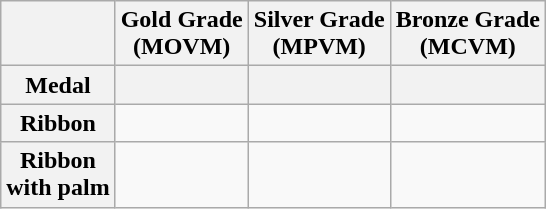<table class="wikitable">
<tr>
<th></th>
<th><strong>Gold</strong> Grade<br>(MOVM)</th>
<th><strong>Silver</strong> Grade<br>(MPVM)</th>
<th><strong>Bronze</strong> Grade<br>(MCVM)</th>
</tr>
<tr style="vertical-align:top; text-align:center;">
<th>Medal</th>
<th></th>
<th></th>
<th></th>
</tr>
<tr style="vertical-align:center; text-align:center;">
<th>Ribbon</th>
<td></td>
<td></td>
<td></td>
</tr>
<tr style="vertical-align:center; text-align:center;">
<th>Ribbon<br>with palm</th>
<td></td>
<td></td>
<td></td>
</tr>
</table>
